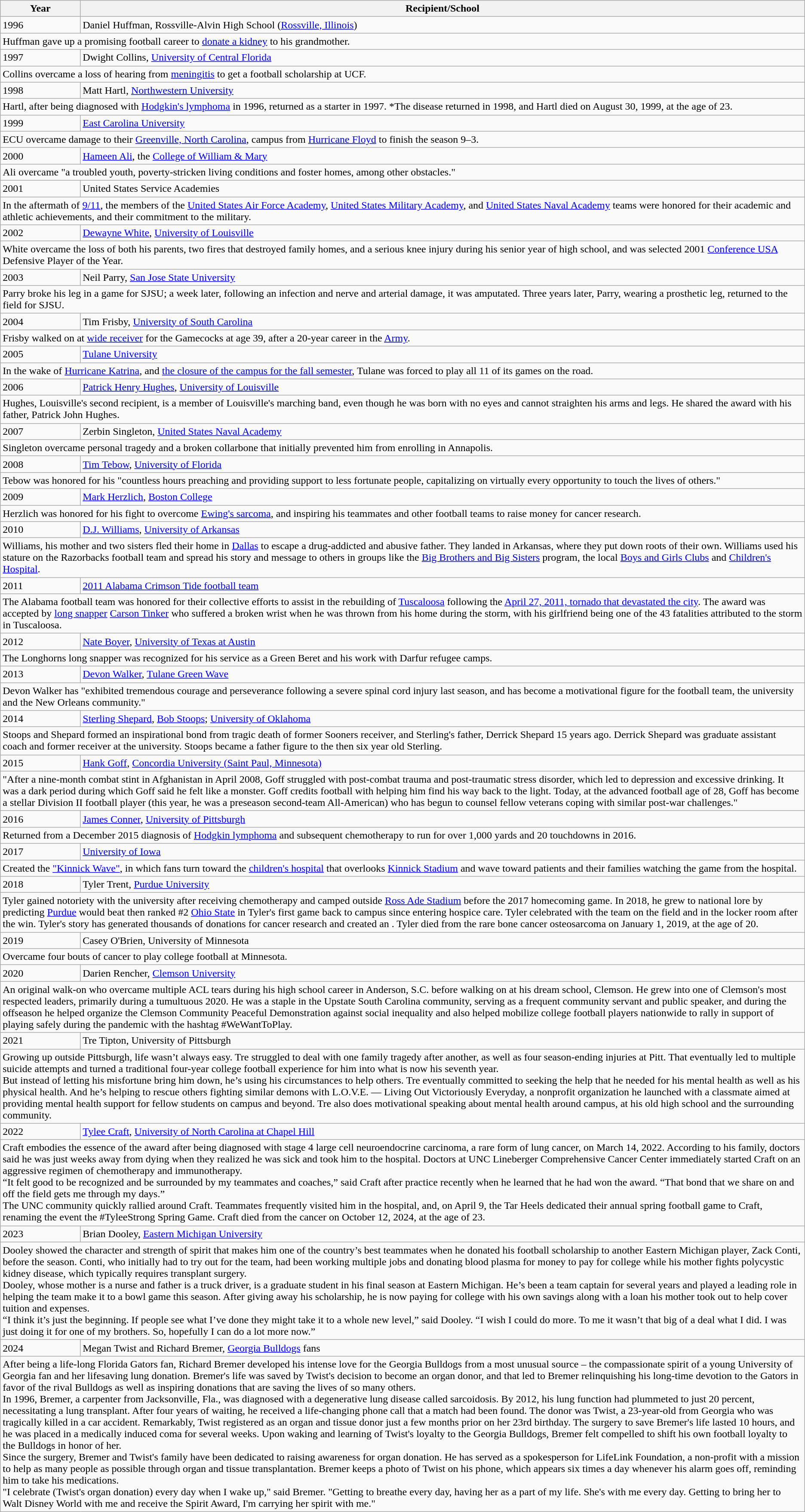<table class="wikitable">
<tr>
<th>Year</th>
<th>Recipient/School</th>
</tr>
<tr>
<td>1996</td>
<td>Daniel Huffman, Rossville-Alvin High School (<a href='#'>Rossville, Illinois</a>)</td>
</tr>
<tr>
<td colspan=2>Huffman gave up a promising football career to <a href='#'>donate a kidney</a> to his grandmother.</td>
</tr>
<tr>
<td>1997</td>
<td>Dwight Collins, <a href='#'>University of Central Florida</a></td>
</tr>
<tr>
<td colspan=2>Collins overcame a loss of hearing from <a href='#'>meningitis</a> to get a football scholarship at UCF.</td>
</tr>
<tr>
<td>1998</td>
<td>Matt Hartl, <a href='#'>Northwestern University</a></td>
</tr>
<tr>
<td colspan=2>Hartl, after being diagnosed with <a href='#'>Hodgkin's lymphoma</a> in 1996, returned as a starter in 1997. *The disease returned in 1998, and Hartl died on August 30, 1999, at the age of 23.</td>
</tr>
<tr>
<td>1999</td>
<td><a href='#'>East Carolina University</a></td>
</tr>
<tr>
<td colspan=2>ECU overcame damage to their <a href='#'>Greenville, North Carolina</a>, campus from <a href='#'>Hurricane Floyd</a> to finish the season 9–3.</td>
</tr>
<tr>
<td>2000</td>
<td><a href='#'>Hameen Ali</a>, the <a href='#'>College of William & Mary</a></td>
</tr>
<tr>
<td colspan=2>Ali overcame "a troubled youth, poverty-stricken living conditions and foster homes, among other obstacles."</td>
</tr>
<tr>
<td>2001</td>
<td>United States Service Academies</td>
</tr>
<tr>
<td colspan=2>In the aftermath of <a href='#'>9/11</a>, the members of the <a href='#'>United States Air Force Academy</a>, <a href='#'>United States Military Academy</a>, and <a href='#'>United States Naval Academy</a> teams were honored for their academic and athletic achievements, and their commitment to the military.</td>
</tr>
<tr>
<td>2002</td>
<td><a href='#'>Dewayne White</a>, <a href='#'>University of Louisville</a></td>
</tr>
<tr>
<td colspan=2>White overcame the loss of both his parents, two fires that destroyed family homes, and a serious knee injury during his senior year of high school, and was selected 2001 <a href='#'>Conference USA</a> Defensive Player of the Year.</td>
</tr>
<tr>
<td>2003</td>
<td>Neil Parry, <a href='#'>San Jose State University</a></td>
</tr>
<tr>
<td colspan=2>Parry broke his leg in a game for SJSU; a week later, following an infection and nerve and arterial damage, it was amputated. Three years later, Parry, wearing a prosthetic leg, returned to the field for SJSU.</td>
</tr>
<tr>
<td>2004</td>
<td>Tim Frisby, <a href='#'>University of South Carolina</a></td>
</tr>
<tr>
<td colspan=2>Frisby walked on at <a href='#'>wide receiver</a> for the Gamecocks at age 39, after a 20-year career in the <a href='#'>Army</a>.</td>
</tr>
<tr>
<td>2005</td>
<td><a href='#'>Tulane University</a></td>
</tr>
<tr>
<td colspan=2>In the wake of <a href='#'>Hurricane Katrina</a>, and <a href='#'>the closure of the campus for the fall semester</a>, Tulane was forced to play all 11 of its games on the road.</td>
</tr>
<tr>
<td>2006</td>
<td><a href='#'>Patrick Henry Hughes</a>, <a href='#'>University of Louisville</a></td>
</tr>
<tr>
<td colspan=2>Hughes, Louisville's second recipient, is a member of Louisville's marching band, even though he was born with no eyes and cannot straighten his arms and legs. He shared the award with his father, Patrick John Hughes.</td>
</tr>
<tr>
<td>2007</td>
<td>Zerbin Singleton, <a href='#'>United States Naval Academy</a></td>
</tr>
<tr>
<td colspan=2>Singleton overcame personal tragedy and a broken collarbone that initially prevented him from enrolling in Annapolis.</td>
</tr>
<tr>
<td>2008</td>
<td><a href='#'>Tim Tebow</a>, <a href='#'>University of Florida</a></td>
</tr>
<tr>
<td colspan=2>Tebow was honored for his "countless hours preaching and providing support to less fortunate people, capitalizing on virtually every opportunity to touch the lives of others."</td>
</tr>
<tr>
<td>2009</td>
<td><a href='#'>Mark Herzlich</a>, <a href='#'>Boston College</a></td>
</tr>
<tr>
<td colspan=2>Herzlich was honored for his fight to overcome <a href='#'>Ewing's sarcoma</a>, and inspiring his teammates and other football teams to raise money for cancer research.</td>
</tr>
<tr>
<td>2010</td>
<td><a href='#'>D.J. Williams</a>, <a href='#'>University of Arkansas</a></td>
</tr>
<tr>
<td colspan=2>Williams, his mother and two sisters fled their home in <a href='#'>Dallas</a> to escape a drug-addicted and abusive father. They landed in Arkansas, where they put down roots of their own. Williams used his stature on the Razorbacks football team and spread his story and message to others in groups like the <a href='#'>Big Brothers and Big Sisters</a> program, the local <a href='#'>Boys and Girls Clubs</a> and <a href='#'>Children's Hospital</a>.</td>
</tr>
<tr>
<td>2011</td>
<td><a href='#'>2011 Alabama Crimson Tide football team</a></td>
</tr>
<tr>
<td colspan=2>The Alabama football team was honored for their collective efforts to assist in the rebuilding of <a href='#'>Tuscaloosa</a> following the <a href='#'>April 27, 2011, tornado that devastated the city</a>. The award was accepted by <a href='#'>long snapper</a> <a href='#'>Carson Tinker</a> who suffered a broken wrist when he was thrown from his home during the storm, with his girlfriend being one of the 43 fatalities attributed to the storm in Tuscaloosa.</td>
</tr>
<tr>
<td>2012</td>
<td><a href='#'>Nate Boyer</a>, <a href='#'>University of Texas at Austin</a></td>
</tr>
<tr>
<td colspan=2>The Longhorns long snapper was recognized for his service as a Green Beret and his work with Darfur refugee camps.</td>
</tr>
<tr>
<td>2013</td>
<td><a href='#'>Devon Walker</a>, <a href='#'>Tulane Green Wave</a></td>
</tr>
<tr>
<td colspan=2>Devon Walker has "exhibited tremendous courage and perseverance following a severe spinal cord injury last season, and has become a motivational figure for the football team, the university and the New Orleans community."</td>
</tr>
<tr>
<td>2014</td>
<td><a href='#'>Sterling Shepard</a>, <a href='#'>Bob Stoops</a>; <a href='#'>University of Oklahoma</a></td>
</tr>
<tr>
<td colspan=2>Stoops and Shepard formed an inspirational bond from tragic death of former Sooners receiver, and Sterling's father, Derrick Shepard 15 years ago. Derrick Shepard was graduate assistant coach and former receiver at the university. Stoops became a father figure to the then six year old Sterling.</td>
</tr>
<tr>
<td>2015</td>
<td><a href='#'>Hank Goff</a>, <a href='#'>Concordia University (Saint Paul, Minnesota)</a></td>
</tr>
<tr>
<td colspan=2>"After a nine-month combat stint in Afghanistan in April 2008, Goff struggled with post-combat trauma and post-traumatic stress disorder, which led to depression and excessive drinking. It was a dark period during which Goff said he felt like a monster. Goff credits football with helping him find his way back to the light. Today, at the advanced football age of 28, Goff has become a stellar Division II football player (this year, he was a preseason second-team All-American) who has begun to counsel fellow veterans coping with similar post-war challenges."</td>
</tr>
<tr>
<td>2016</td>
<td><a href='#'>James Conner</a>, <a href='#'>University of Pittsburgh</a></td>
</tr>
<tr>
<td colspan=2>Returned from a December 2015 diagnosis of <a href='#'>Hodgkin lymphoma</a> and subsequent chemotherapy to run for over 1,000 yards and 20 touchdowns in 2016.</td>
</tr>
<tr>
<td>2017</td>
<td><a href='#'>University of Iowa</a></td>
</tr>
<tr>
<td colspan=2>Created the <a href='#'>"Kinnick Wave"</a>, in which fans turn toward the <a href='#'>children's hospital</a> that overlooks <a href='#'>Kinnick Stadium</a> and wave toward patients and their families watching the game from the hospital.</td>
</tr>
<tr>
<td>2018</td>
<td>Tyler Trent, <a href='#'>Purdue University</a></td>
</tr>
<tr>
<td colspan="2">Tyler gained notoriety with the university after receiving chemotherapy and camped outside <a href='#'>Ross Ade Stadium</a> before the 2017 homecoming game. In 2018, he grew to national lore by predicting <a href='#'>Purdue</a> would beat then ranked #2 <a href='#'>Ohio State</a> in Tyler's first game back to campus since entering hospice care. Tyler celebrated with the team on the field and in the locker room after the win. Tyler's story has generated thousands of donations for cancer research and created an . Tyler died from the rare bone cancer osteosarcoma on January 1, 2019, at the age of 20.</td>
</tr>
<tr>
<td>2019</td>
<td>Casey O'Brien, University of Minnesota</td>
</tr>
<tr>
<td colspan=2>Overcame four bouts of cancer to play college football at Minnesota.</td>
</tr>
<tr>
<td>2020</td>
<td>Darien Rencher, <a href='#'>Clemson University</a></td>
</tr>
<tr>
<td colspan=2>An original walk-on who overcame multiple ACL tears during his high school career in Anderson, S.C. before walking on at his dream school, Clemson. He grew into one of Clemson's most respected leaders, primarily during a tumultuous 2020. He was a staple in the Upstate South Carolina community, serving as a frequent community servant and public speaker, and during the offseason he helped organize the Clemson Community Peaceful Demonstration against social inequality and also helped mobilize college football players nationwide to rally in support of playing safely during the pandemic with the hashtag #WeWantToPlay.</td>
</tr>
<tr>
<td>2021</td>
<td>Tre Tipton, University of Pittsburgh</td>
</tr>
<tr>
<td colspan=2>Growing up outside Pittsburgh, life wasn’t always easy. Tre struggled to deal with one family tragedy after another, as well as four season-ending injuries at Pitt. That eventually led to multiple suicide attempts and turned a traditional four-year college football experience for him into what is now his seventh year.<br>But instead of letting his misfortune bring him down, he’s using his circumstances to help others. Tre eventually committed to seeking the help that he needed for his mental health as well as his physical health. And he’s helping to rescue others fighting similar demons with L.O.V.E. — Living Out Victoriously Everyday, a nonprofit organization he launched with a classmate aimed at providing mental health support for fellow students on campus and beyond. Tre also does motivational speaking about mental health around campus, at his old high school and the surrounding community.</td>
</tr>
<tr>
<td>2022</td>
<td><a href='#'>Tylee Craft</a>, <a href='#'>University of North Carolina at Chapel Hill</a></td>
</tr>
<tr>
<td colspan=3>Craft embodies the essence of the award after being diagnosed with stage 4 large cell neuroendocrine carcinoma, a rare form of lung cancer, on March 14, 2022. According to his family, doctors said he was just weeks away from dying when they realized he was sick and took him to the hospital. Doctors at UNC Lineberger Comprehensive Cancer Center immediately started Craft on an aggressive regimen of chemotherapy and immunotherapy.<br>“It felt good to be recognized and be surrounded by my teammates and coaches,” said Craft after practice recently when he learned that he had won the award. “That bond that we share on and off the field gets me through my days.”<br>The UNC community quickly rallied around Craft. Teammates frequently visited him in the hospital, and, on April 9, the Tar Heels dedicated their annual spring football game to Craft, renaming the event the #TyleeStrong Spring Game. Craft died from the cancer on October 12, 2024, at the age of 23.</td>
</tr>
<tr>
<td>2023</td>
<td>Brian Dooley, <a href='#'>Eastern Michigan University</a></td>
</tr>
<tr>
<td colspan=3>Dooley showed the character and strength of spirit that makes him one of the country’s best teammates when he donated his football scholarship to another Eastern Michigan player, Zack Conti, before the season. Conti, who initially had to try out for the team, had been working multiple jobs and donating blood plasma for money to pay for college while his mother fights polycystic kidney disease, which typically requires transplant surgery.<br>Dooley, whose mother is a nurse and father is a truck driver, is a graduate student in his final season at Eastern Michigan. He’s been a team captain for several years and played a leading role in helping the team make it to a bowl game this season. After giving away his scholarship, he is now paying for college with his own savings along with a loan his mother took out to help cover tuition and expenses.<br>“I think it’s just the beginning. If people see what I’ve done they might take it to a whole new level,” said Dooley. “I wish I could do more. To me it wasn’t that big of a deal what I did. I was just doing it for one of my brothers. So, hopefully I can do a lot more now.”</td>
</tr>
<tr>
<td>2024</td>
<td>Megan Twist and Richard Bremer, <a href='#'>Georgia Bulldogs</a> fans</td>
</tr>
<tr>
<td colspan=3>After being a life-long Florida Gators fan, Richard Bremer developed his intense love for the Georgia Bulldogs from a most unusual source – the compassionate spirit of a young University of Georgia fan and her lifesaving lung donation. Bremer's life was saved by Twist's decision to become an organ donor, and that led to Bremer relinquishing his long-time devotion to the Gators in favor of the rival Bulldogs as well as inspiring donations that are saving the lives of so many others.<br>In 1996, Bremer, a carpenter from Jacksonville, Fla., was diagnosed with a degenerative lung disease called sarcoidosis. By 2012, his lung function had plummeted to just 20 percent, necessitating a lung transplant. After four years of waiting, he received a life-changing phone call that a match had been found. The donor was Twist, a 23-year-old from Georgia who was tragically killed in a car accident. Remarkably, Twist registered as an organ and tissue donor just a few months prior on her 23rd birthday. The surgery to save Bremer's life lasted 10 hours, and he was placed in a medically induced coma for several weeks. Upon waking and learning of Twist's loyalty to the Georgia Bulldogs, Bremer felt compelled to shift his own football loyalty to the Bulldogs in honor of her.<br>Since the surgery, Bremer and Twist's family have been dedicated to raising awareness for organ donation. He has served as a spokesperson for LifeLink Foundation, a non-profit with a mission to help as many people as possible through organ and tissue transplantation. Bremer keeps a photo of Twist on his phone, which appears six times a day whenever his alarm goes off, reminding him to take his medications.<br>"I celebrate (Twist's organ donation) every day when I wake up," said Bremer. "Getting to breathe every day, having her as a part of my life. She's with me every day. Getting to bring her to Walt Disney World with me and receive the Spirit Award, I'm carrying her spirit with me."</td>
</tr>
</table>
